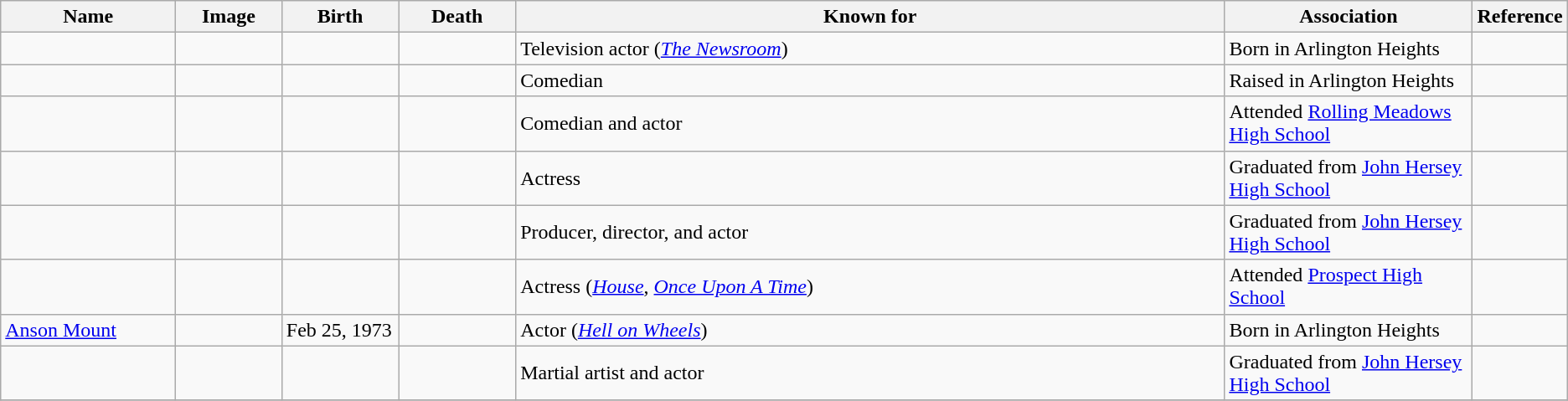<table class="wikitable sortable">
<tr>
<th scope="col" width="140">Name</th>
<th scope="col" width="80" class="unsortable">Image</th>
<th scope="col" width="90">Birth</th>
<th scope="col" width="90">Death</th>
<th scope="col" width="600" class="unsortable">Known for</th>
<th scope="col" width="200" class="unsortable">Association</th>
<th scope="col" width="30" class="unsortable">Reference</th>
</tr>
<tr>
<td></td>
<td></td>
<td align=right></td>
<td></td>
<td>Television actor (<em><a href='#'>The Newsroom</a></em>)</td>
<td>Born in Arlington Heights</td>
<td align="center"></td>
</tr>
<tr>
<td></td>
<td></td>
<td align=right></td>
<td></td>
<td>Comedian</td>
<td>Raised in Arlington Heights</td>
<td align="center"></td>
</tr>
<tr>
<td></td>
<td></td>
<td align=right></td>
<td></td>
<td>Comedian and actor</td>
<td>Attended <a href='#'>Rolling Meadows High School</a></td>
<td align="center"></td>
</tr>
<tr>
<td></td>
<td></td>
<td align=right></td>
<td></td>
<td>Actress</td>
<td>Graduated from <a href='#'>John Hersey High School</a></td>
<td align="center"></td>
</tr>
<tr>
<td></td>
<td></td>
<td align=right></td>
<td></td>
<td>Producer, director, and actor</td>
<td>Graduated from <a href='#'>John Hersey High School</a></td>
<td align="center"></td>
</tr>
<tr>
<td></td>
<td></td>
<td align=right></td>
<td></td>
<td>Actress (<em><a href='#'>House</a></em>, <em><a href='#'>Once Upon A Time</a></em>)</td>
<td>Attended <a href='#'>Prospect High School</a></td>
<td align="center"></td>
</tr>
<tr>
<td><a href='#'>Anson Mount</a></td>
<td></td>
<td>Feb 25, 1973</td>
<td></td>
<td>Actor (<em><a href='#'>Hell on Wheels</a></em>)</td>
<td>Born in Arlington Heights</td>
<td></td>
</tr>
<tr>
<td></td>
<td></td>
<td align=right></td>
<td></td>
<td>Martial artist and actor</td>
<td>Graduated from <a href='#'>John Hersey High School</a></td>
<td align="center"></td>
</tr>
<tr>
</tr>
</table>
